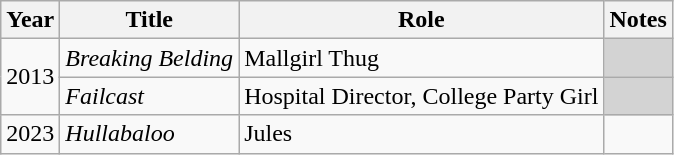<table class="wikitable plainrowheaders">
<tr>
<th scope="col">Year</th>
<th scope="col">Title</th>
<th scope="col">Role</th>
<th scope="col">Notes</th>
</tr>
<tr>
<td rowspan="2" scope="row">2013</td>
<td><em>Breaking Belding</em></td>
<td>Mallgirl Thug</td>
<td style="background-color:#D3D3D3;"></td>
</tr>
<tr>
<td><em>Failcast</em></td>
<td>Hospital Director, College Party Girl</td>
<td style="background-color:#D3D3D3;"></td>
</tr>
<tr>
<td>2023</td>
<td><em>Hullabaloo</em></td>
<td>Jules</td>
<td></td>
</tr>
</table>
